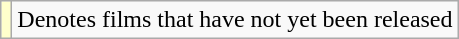<table class="wikitable sortable">
<tr>
<td style="background:#ffc;"></td>
<td>Denotes films that have not yet been released</td>
</tr>
</table>
